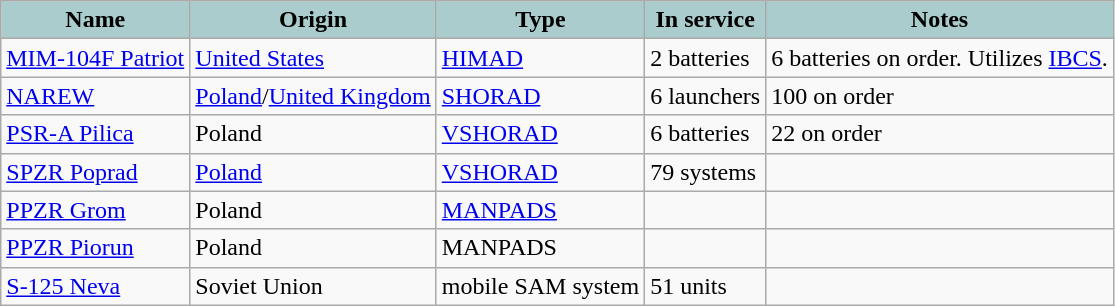<table class="wikitable">
<tr>
<th style="text-align:center; background:#acc;">Name</th>
<th style="text-align: center; background:#acc;">Origin</th>
<th style="text-align:l center; background:#acc;">Type</th>
<th style="text-align:l center; background:#acc;">In service</th>
<th style="text-align: center; background:#acc;">Notes</th>
</tr>
<tr>
<td><a href='#'>MIM-104F Patriot</a></td>
<td><a href='#'>United States</a></td>
<td><a href='#'>HIMAD</a></td>
<td>2 batteries</td>
<td>6 batteries on order. Utilizes <a href='#'>IBCS</a>.</td>
</tr>
<tr>
<td><a href='#'>NAREW</a></td>
<td><a href='#'>Poland</a>/<a href='#'>United Kingdom</a></td>
<td><a href='#'>SHORAD</a></td>
<td>6 launchers</td>
<td>100 on order</td>
</tr>
<tr>
<td><a href='#'>PSR-A Pilica</a></td>
<td>Poland</td>
<td><a href='#'>VSHORAD</a></td>
<td>6 batteries</td>
<td>22 on order</td>
</tr>
<tr>
<td><a href='#'>SPZR Poprad</a></td>
<td><a href='#'>Poland</a></td>
<td><a href='#'>VSHORAD</a></td>
<td>79 systems</td>
<td></td>
</tr>
<tr>
<td><a href='#'>PPZR Grom</a></td>
<td>Poland</td>
<td><a href='#'>MANPADS</a></td>
<td></td>
<td></td>
</tr>
<tr>
<td><a href='#'>PPZR Piorun</a></td>
<td>Poland</td>
<td>MANPADS</td>
<td></td>
<td></td>
</tr>
<tr>
<td><a href='#'>S-125 Neva</a></td>
<td>Soviet Union</td>
<td>mobile SAM system</td>
<td>51 units</td>
<td></td>
</tr>
</table>
